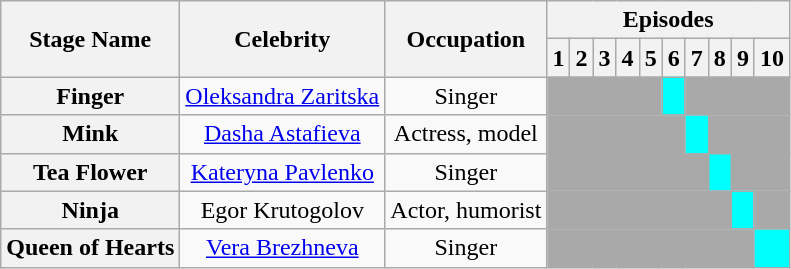<table class="wikitable" style="text-align:center">
<tr>
<th rowspan="2">Stage Name</th>
<th rowspan="2">Celebrity</th>
<th rowspan="2">Occupation</th>
<th colspan="10">Episodes</th>
</tr>
<tr>
<th>1</th>
<th>2</th>
<th>3</th>
<th>4</th>
<th>5</th>
<th>6</th>
<th>7</th>
<th>8</th>
<th>9</th>
<th>10</th>
</tr>
<tr>
<th>Finger</th>
<td><a href='#'>Oleksandra Zaritska</a></td>
<td>Singer</td>
<td colspan="5" style="background-color: darkgrey"></td>
<td style="background-color: #00ffff"></td>
<td colspan="4" style="background-color: darkgrey"></td>
</tr>
<tr>
<th>Mink</th>
<td><a href='#'>Dasha Astafieva</a></td>
<td>Actress, model</td>
<td colspan="6" style="background-color: darkgrey"></td>
<td style="background-color: #00ffff"></td>
<th colspan="3" style="background-color: darkgrey"></th>
</tr>
<tr>
<th>Tea Flower</th>
<td><a href='#'>Kateryna Pavlenko</a></td>
<td>Singer</td>
<td colspan="7" style="background-color: darkgrey"></td>
<td style="background-color: #00ffff"></td>
<th colspan="2" style="background-color: darkgrey"></th>
</tr>
<tr>
<th>Ninja</th>
<td>Egor Krutogolov</td>
<td>Actor, humorist</td>
<td colspan="8" style="background-color: darkgrey"></td>
<td style="background-color: #00ffff"></td>
<th colspan="1" style="background-color: darkgrey"></th>
</tr>
<tr>
<th>Queen of Hearts</th>
<td><a href='#'>Vera Brezhneva</a></td>
<td>Singer</td>
<td colspan="9" style="background-color: darkgrey"></td>
<td style="background-color: #00ffff"></td>
</tr>
</table>
